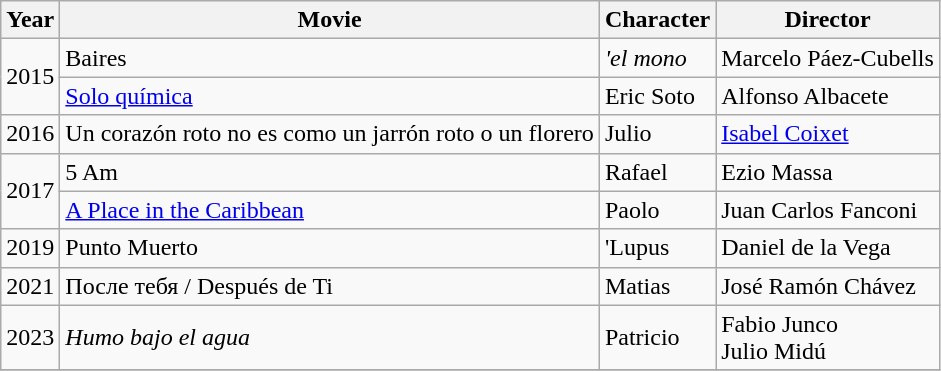<table class="wikitable sortable">
<tr>
<th>Year</th>
<th>Movie</th>
<th>Character</th>
<th>Director</th>
</tr>
<tr>
<td rowspan="2">2015</td>
<td>Baires</td>
<td><em>'el mono<strong></td>
<td>Marcelo Páez-Cubells</td>
</tr>
<tr>
<td></em><a href='#'>Solo química</a><em></td>
<td></em>Eric Soto<em></td>
<td>Alfonso Albacete</td>
</tr>
<tr>
<td>2016</td>
<td>Un corazón roto no es como un jarrón roto o un florero</td>
<td></em>Julio<em></td>
<td><a href='#'>Isabel Coixet</a></td>
</tr>
<tr>
<td rowspan="2">2017</td>
<td></em>5 Am<em></td>
<td></em>Rafael<em></td>
<td>Ezio Massa</td>
</tr>
<tr>
<td></em><a href='#'>A Place in the Caribbean</a><em></td>
<td></em>Paolo<em></td>
<td>Juan Carlos Fanconi</td>
</tr>
<tr>
<td>2019</td>
<td></em>Punto Muerto<em></td>
<td></em>'Lupus</strong></td>
<td>Daniel de la Vega</td>
</tr>
<tr>
<td>2021</td>
<td>После тебя / Después de Ti</td>
<td>Matias</td>
<td>José Ramón Chávez</td>
</tr>
<tr>
<td>2023</td>
<td><em>Humo bajo el agua</em></td>
<td>Patricio</td>
<td>Fabio Junco<br>Julio Midú</td>
</tr>
<tr>
</tr>
</table>
